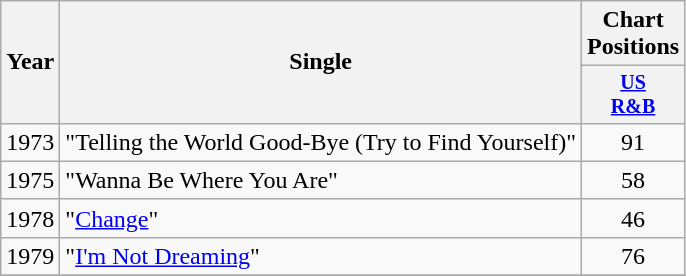<table class="wikitable" style="text-align:center;">
<tr>
<th rowspan="2">Year</th>
<th rowspan="2">Single</th>
<th colspan="1">Chart Positions</th>
</tr>
<tr style="font-size:smaller;">
<th width="40"><a href='#'>US<br>R&B</a></th>
</tr>
<tr>
<td rowspan="1">1973</td>
<td align="left">"Telling the World Good-Bye (Try to Find Yourself)"</td>
<td>91</td>
</tr>
<tr>
<td rowspan="1">1975</td>
<td align="left">"Wanna Be Where You Are"</td>
<td>58</td>
</tr>
<tr>
<td rowspan="1">1978</td>
<td align="left">"<a href='#'>Change</a>"</td>
<td>46</td>
</tr>
<tr>
<td rowspan="1">1979</td>
<td align="left">"<a href='#'>I'm Not Dreaming</a>"</td>
<td>76</td>
</tr>
<tr>
</tr>
</table>
